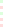<table style="font-size: 85%">
<tr>
<td style="background:#dfd;"></td>
</tr>
<tr>
<td style="background:#fdd;"></td>
</tr>
<tr>
<td style="background:#dfd;"></td>
</tr>
<tr>
<td style="background:#fdd;"></td>
</tr>
<tr>
<td style="background:#fdd;"></td>
</tr>
</table>
